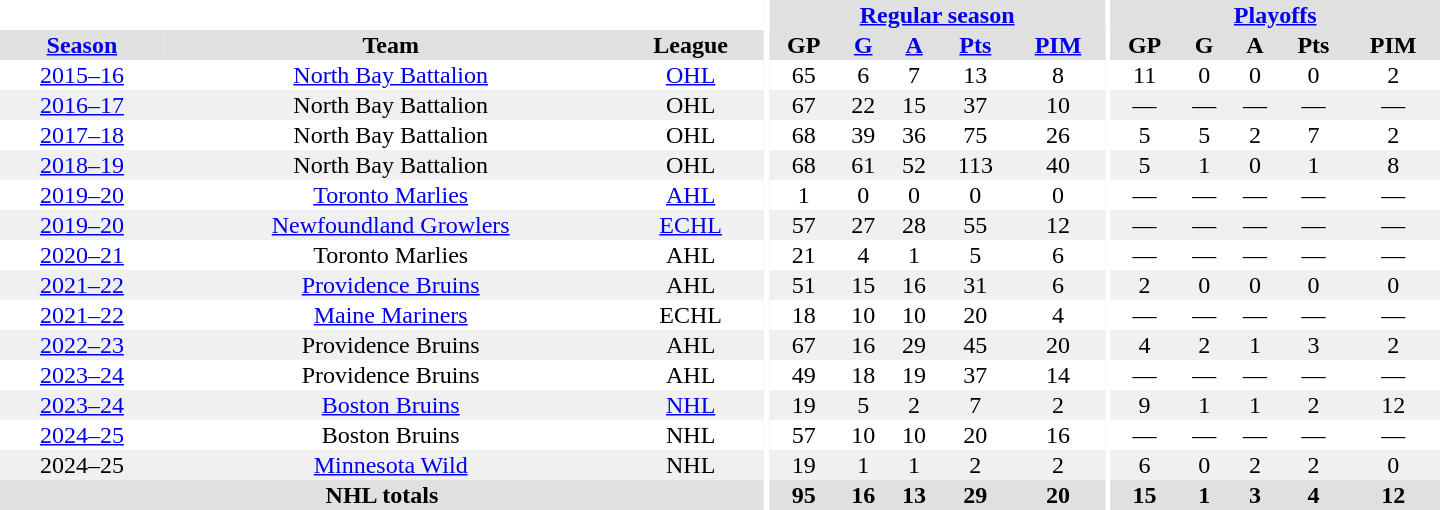<table border="0" cellpadding="1" cellspacing="0" style="text-align:center; width:60em;">
<tr bgcolor="#e0e0e0">
<th colspan="3" bgcolor="#ffffff"></th>
<th rowspan="102" bgcolor="#ffffff"></th>
<th colspan="5"><a href='#'>Regular season</a></th>
<th rowspan="102" bgcolor="#ffffff"></th>
<th colspan="5"><a href='#'>Playoffs</a></th>
</tr>
<tr bgcolor="#e0e0e0">
<th><a href='#'>Season</a></th>
<th>Team</th>
<th>League</th>
<th>GP</th>
<th><a href='#'>G</a></th>
<th><a href='#'>A</a></th>
<th><a href='#'>Pts</a></th>
<th><a href='#'>PIM</a></th>
<th>GP</th>
<th>G</th>
<th>A</th>
<th>Pts</th>
<th>PIM</th>
</tr>
<tr>
<td><a href='#'>2015–16</a></td>
<td><a href='#'>North Bay Battalion</a></td>
<td><a href='#'>OHL</a></td>
<td>65</td>
<td>6</td>
<td>7</td>
<td>13</td>
<td>8</td>
<td>11</td>
<td>0</td>
<td>0</td>
<td>0</td>
<td>2</td>
</tr>
<tr bgcolor="#f0f0f0">
<td><a href='#'>2016–17</a></td>
<td>North Bay Battalion</td>
<td>OHL</td>
<td>67</td>
<td>22</td>
<td>15</td>
<td>37</td>
<td>10</td>
<td>—</td>
<td>—</td>
<td>—</td>
<td>—</td>
<td>—</td>
</tr>
<tr>
<td><a href='#'>2017–18</a></td>
<td>North Bay Battalion</td>
<td>OHL</td>
<td>68</td>
<td>39</td>
<td>36</td>
<td>75</td>
<td>26</td>
<td>5</td>
<td>5</td>
<td>2</td>
<td>7</td>
<td>2</td>
</tr>
<tr bgcolor="#f0f0f0">
<td><a href='#'>2018–19</a></td>
<td>North Bay Battalion</td>
<td>OHL</td>
<td>68</td>
<td>61</td>
<td>52</td>
<td>113</td>
<td>40</td>
<td>5</td>
<td>1</td>
<td>0</td>
<td>1</td>
<td>8</td>
</tr>
<tr>
<td><a href='#'>2019–20</a></td>
<td><a href='#'>Toronto Marlies</a></td>
<td><a href='#'>AHL</a></td>
<td>1</td>
<td>0</td>
<td>0</td>
<td>0</td>
<td>0</td>
<td>—</td>
<td>—</td>
<td>—</td>
<td>—</td>
<td>—</td>
</tr>
<tr bgcolor="#f0f0f0">
<td><a href='#'>2019–20</a></td>
<td><a href='#'>Newfoundland Growlers</a></td>
<td><a href='#'>ECHL</a></td>
<td>57</td>
<td>27</td>
<td>28</td>
<td>55</td>
<td>12</td>
<td>—</td>
<td>—</td>
<td>—</td>
<td>—</td>
<td>—</td>
</tr>
<tr>
<td><a href='#'>2020–21</a></td>
<td>Toronto Marlies</td>
<td>AHL</td>
<td>21</td>
<td>4</td>
<td>1</td>
<td>5</td>
<td>6</td>
<td>—</td>
<td>—</td>
<td>—</td>
<td>—</td>
<td>—</td>
</tr>
<tr bgcolor="#f0f0f0">
<td><a href='#'>2021–22</a></td>
<td><a href='#'>Providence Bruins</a></td>
<td>AHL</td>
<td>51</td>
<td>15</td>
<td>16</td>
<td>31</td>
<td>6</td>
<td>2</td>
<td>0</td>
<td>0</td>
<td>0</td>
<td>0</td>
</tr>
<tr>
<td><a href='#'>2021–22</a></td>
<td><a href='#'>Maine Mariners</a></td>
<td>ECHL</td>
<td>18</td>
<td>10</td>
<td>10</td>
<td>20</td>
<td>4</td>
<td>—</td>
<td>—</td>
<td>—</td>
<td>—</td>
<td>—</td>
</tr>
<tr bgcolor="#f0f0f0">
<td><a href='#'>2022–23</a></td>
<td>Providence Bruins</td>
<td>AHL</td>
<td>67</td>
<td>16</td>
<td>29</td>
<td>45</td>
<td>20</td>
<td>4</td>
<td>2</td>
<td>1</td>
<td>3</td>
<td>2</td>
</tr>
<tr>
<td><a href='#'>2023–24</a></td>
<td>Providence Bruins</td>
<td>AHL</td>
<td>49</td>
<td>18</td>
<td>19</td>
<td>37</td>
<td>14</td>
<td>—</td>
<td>—</td>
<td>—</td>
<td>—</td>
<td>—</td>
</tr>
<tr bgcolor="#f0f0f0">
<td><a href='#'>2023–24</a></td>
<td><a href='#'>Boston Bruins</a></td>
<td><a href='#'>NHL</a></td>
<td>19</td>
<td>5</td>
<td>2</td>
<td>7</td>
<td>2</td>
<td>9</td>
<td>1</td>
<td>1</td>
<td>2</td>
<td>12</td>
</tr>
<tr>
<td><a href='#'>2024–25</a></td>
<td>Boston Bruins</td>
<td>NHL</td>
<td>57</td>
<td>10</td>
<td>10</td>
<td>20</td>
<td>16</td>
<td>—</td>
<td>—</td>
<td>—</td>
<td>—</td>
<td>—</td>
</tr>
<tr bgcolor="#f0f0f0">
<td>2024–25</td>
<td><a href='#'>Minnesota Wild</a></td>
<td>NHL</td>
<td>19</td>
<td>1</td>
<td>1</td>
<td>2</td>
<td>2</td>
<td>6</td>
<td>0</td>
<td>2</td>
<td>2</td>
<td>0</td>
</tr>
<tr style="background:#e0e0e0;">
<th colspan="3">NHL totals</th>
<th>95</th>
<th>16</th>
<th>13</th>
<th>29</th>
<th>20</th>
<th>15</th>
<th>1</th>
<th>3</th>
<th>4</th>
<th>12</th>
</tr>
</table>
